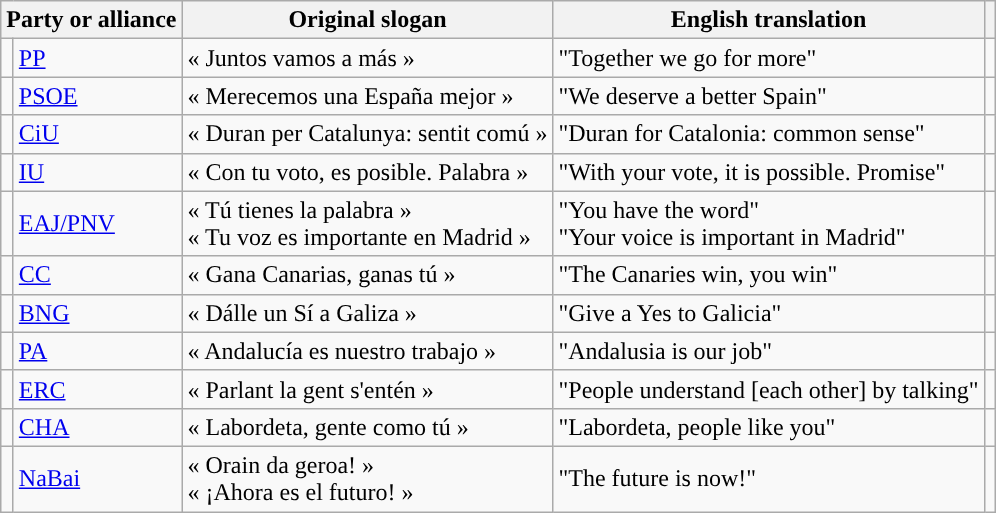<table class="wikitable" style="text-align:left;">
<tr>
<th style="text-align:left;" colspan="2">Party or alliance</th>
<th>Original slogan</th>
<th>English translation</th>
<th></th>
</tr>
<tr>
<td width="1" style="color:inherit;background:"></td>
<td><a href='#'>PP</a></td>
<td>« Juntos vamos a más »</td>
<td>"Together we go for more"</td>
<td></td>
</tr>
<tr>
<td style="color:inherit;background:"></td>
<td><a href='#'>PSOE</a></td>
<td>« Merecemos una España mejor »</td>
<td>"We deserve a better Spain"</td>
<td></td>
</tr>
<tr>
<td style="color:inherit;background:"></td>
<td><a href='#'>CiU</a></td>
<td>« Duran per Catalunya: sentit comú »</td>
<td>"Duran for Catalonia: common sense"</td>
<td></td>
</tr>
<tr>
<td style="color:inherit;background:"></td>
<td><a href='#'>IU</a></td>
<td>« Con tu voto, es posible. Palabra »</td>
<td>"With your vote, it is possible. Promise"</td>
<td></td>
</tr>
<tr>
<td style="color:inherit;background:"></td>
<td><a href='#'>EAJ/PNV</a></td>
<td>« Tú tienes la palabra »<br>« Tu voz es importante en Madrid »</td>
<td>"You have the word"<br>"Your voice is important in Madrid"</td>
<td></td>
</tr>
<tr>
<td style="color:inherit;background:"></td>
<td><a href='#'>CC</a></td>
<td>« Gana Canarias, ganas tú »</td>
<td>"The Canaries win, you win"</td>
<td></td>
</tr>
<tr>
<td style="color:inherit;background:"></td>
<td><a href='#'>BNG</a></td>
<td>« Dálle un Sí a Galiza »</td>
<td>"Give a Yes to Galicia"</td>
<td></td>
</tr>
<tr>
<td style="color:inherit;background:"></td>
<td><a href='#'>PA</a></td>
<td>« Andalucía es nuestro trabajo »</td>
<td>"Andalusia is our job"</td>
<td></td>
</tr>
<tr>
<td style="color:inherit;background:"></td>
<td><a href='#'>ERC</a></td>
<td>« Parlant la gent s'entén »</td>
<td>"People understand [each other] by talking"</td>
<td></td>
</tr>
<tr>
<td style="color:inherit;background:"></td>
<td><a href='#'>CHA</a></td>
<td>« Labordeta, gente como tú »</td>
<td>"Labordeta, people like you"</td>
<td></td>
</tr>
<tr>
<td style="color:inherit;background:"></td>
<td><a href='#'>NaBai</a></td>
<td>« Orain da geroa! »<br>« ¡Ahora es el futuro! »</td>
<td>"The future is now!"</td>
<td></td>
</tr>
</table>
